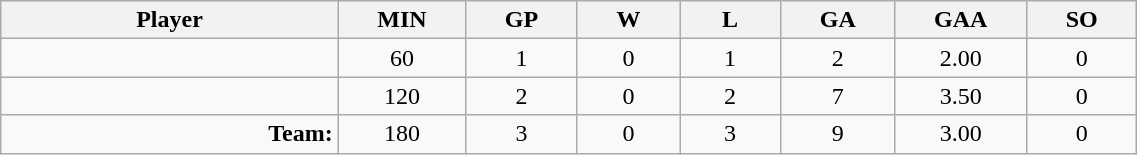<table class="wikitable sortable" width="60%">
<tr>
<th bgcolor="#DDDDFF" width="10%">Player</th>
<th width="3%" bgcolor="#DDDDFF" title="Minutes played">MIN</th>
<th width="3%" bgcolor="#DDDDFF" title="Games played in">GP</th>
<th width="3%" bgcolor="#DDDDFF" title="Wins">W</th>
<th width="3%" bgcolor="#DDDDFF"title="Losses">L</th>
<th width="3%" bgcolor="#DDDDFF" title="Goals against">GA</th>
<th width="3%" bgcolor="#DDDDFF" title="Goals against average">GAA</th>
<th width="3%" bgcolor="#DDDDFF" title="Shut-outs">SO</th>
</tr>
<tr align="center">
<td align="right"></td>
<td>60</td>
<td>1</td>
<td>0</td>
<td>1</td>
<td>2</td>
<td>2.00</td>
<td>0</td>
</tr>
<tr align="center">
<td align="right"></td>
<td>120</td>
<td>2</td>
<td>0</td>
<td>2</td>
<td>7</td>
<td>3.50</td>
<td>0</td>
</tr>
<tr align="center">
<td align="right"><strong>Team:</strong></td>
<td>180</td>
<td>3</td>
<td>0</td>
<td>3</td>
<td>9</td>
<td>3.00</td>
<td>0</td>
</tr>
</table>
